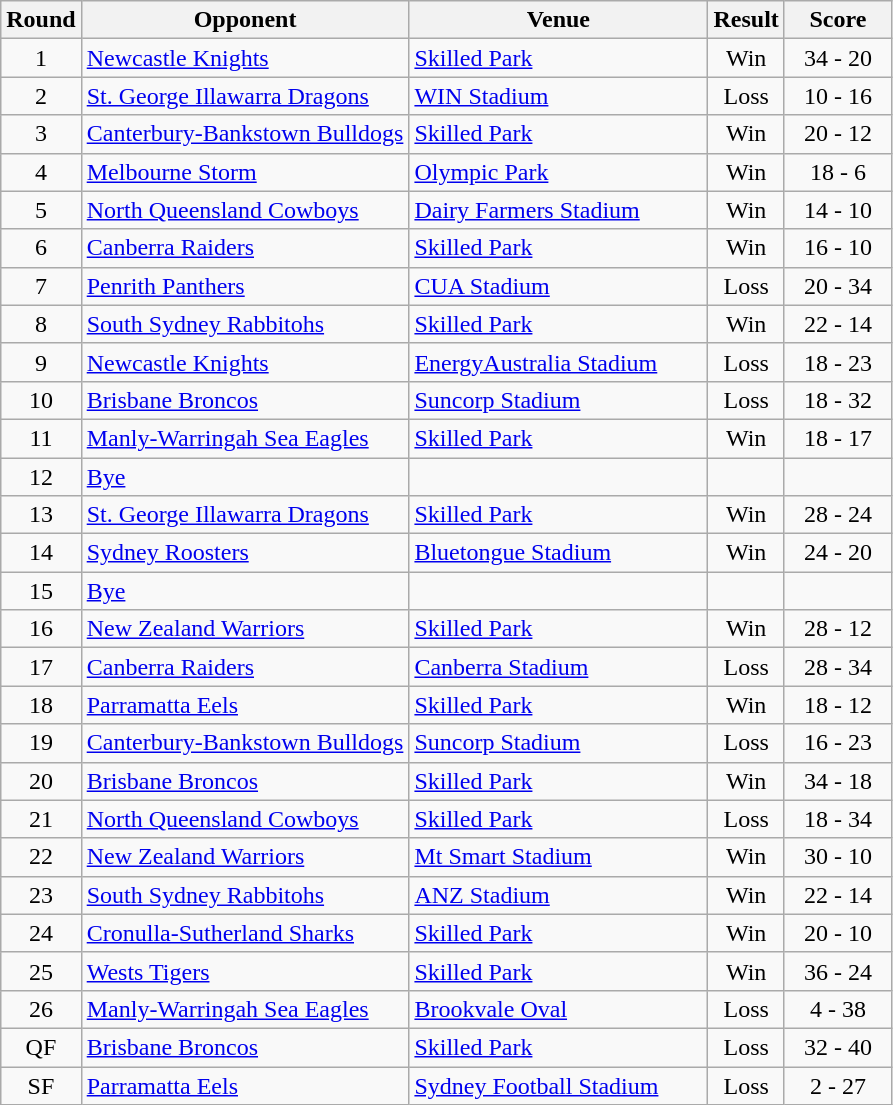<table class="wikitable" style="text-align:center;">
<tr>
<th>Round</th>
<th>Opponent</th>
<th style="width:12em">Venue</th>
<th>Result</th>
<th style="width:4em">Score</th>
</tr>
<tr>
<td>1</td>
<td style="text-align:left;"> <a href='#'>Newcastle Knights</a></td>
<td style="text-align:left;"><a href='#'>Skilled Park</a></td>
<td>Win</td>
<td>34 - 20</td>
</tr>
<tr>
<td>2</td>
<td style="text-align:left;"> <a href='#'>St. George Illawarra Dragons</a></td>
<td style="text-align:left;"><a href='#'>WIN Stadium</a></td>
<td>Loss</td>
<td>10 - 16</td>
</tr>
<tr>
<td>3</td>
<td style="text-align:left;"> <a href='#'>Canterbury-Bankstown Bulldogs</a></td>
<td style="text-align:left;"><a href='#'>Skilled Park</a></td>
<td>Win</td>
<td>20 - 12</td>
</tr>
<tr>
<td>4</td>
<td style="text-align:left;"> <a href='#'>Melbourne Storm</a></td>
<td style="text-align:left;"><a href='#'>Olympic Park</a></td>
<td>Win</td>
<td>18 - 6</td>
</tr>
<tr>
<td>5</td>
<td style="text-align:left;"> <a href='#'>North Queensland Cowboys</a></td>
<td style="text-align:left;"><a href='#'>Dairy Farmers Stadium</a></td>
<td>Win</td>
<td>14 - 10</td>
</tr>
<tr>
<td>6</td>
<td style="text-align:left;"> <a href='#'>Canberra Raiders</a></td>
<td style="text-align:left;"><a href='#'>Skilled Park</a></td>
<td>Win</td>
<td>16 - 10</td>
</tr>
<tr>
<td>7</td>
<td style="text-align:left;"> <a href='#'>Penrith Panthers</a></td>
<td style="text-align:left;"><a href='#'>CUA Stadium</a></td>
<td>Loss</td>
<td>20 - 34</td>
</tr>
<tr>
<td>8</td>
<td style="text-align:left;"> <a href='#'>South Sydney Rabbitohs</a></td>
<td style="text-align:left;"><a href='#'>Skilled Park</a></td>
<td>Win</td>
<td>22 - 14</td>
</tr>
<tr>
<td>9</td>
<td style="text-align:left;"> <a href='#'>Newcastle Knights</a></td>
<td style="text-align:left;"><a href='#'>EnergyAustralia Stadium</a></td>
<td>Loss</td>
<td>18 - 23</td>
</tr>
<tr>
<td>10</td>
<td style="text-align:left;"> <a href='#'>Brisbane Broncos</a></td>
<td style="text-align:left;"><a href='#'>Suncorp Stadium</a></td>
<td>Loss</td>
<td>18 - 32</td>
</tr>
<tr>
<td>11</td>
<td style="text-align:left;"> <a href='#'>Manly-Warringah Sea Eagles</a></td>
<td style="text-align:left;"><a href='#'>Skilled Park</a></td>
<td>Win</td>
<td>18 - 17</td>
</tr>
<tr>
<td>12</td>
<td style="text-align:left;"><a href='#'>Bye</a></td>
<td></td>
<td></td>
<td></td>
</tr>
<tr>
<td>13</td>
<td style="text-align:left;"> <a href='#'>St. George Illawarra Dragons</a></td>
<td style="text-align:left;"><a href='#'>Skilled Park</a></td>
<td>Win</td>
<td>28 - 24</td>
</tr>
<tr>
<td>14</td>
<td style="text-align:left;"> <a href='#'>Sydney Roosters</a></td>
<td style="text-align:left;"><a href='#'>Bluetongue Stadium</a></td>
<td>Win</td>
<td>24 - 20</td>
</tr>
<tr>
<td>15</td>
<td style="text-align:left;"><a href='#'>Bye</a></td>
<td></td>
<td></td>
<td></td>
</tr>
<tr>
<td>16</td>
<td style="text-align:left;"> <a href='#'>New Zealand Warriors</a></td>
<td style="text-align:left;"><a href='#'>Skilled Park</a></td>
<td>Win</td>
<td>28 - 12</td>
</tr>
<tr>
<td>17</td>
<td style="text-align:left;"> <a href='#'>Canberra Raiders</a></td>
<td style="text-align:left;"><a href='#'>Canberra Stadium</a></td>
<td>Loss</td>
<td>28 - 34</td>
</tr>
<tr>
<td>18</td>
<td style="text-align:left;"> <a href='#'>Parramatta Eels</a></td>
<td style="text-align:left;"><a href='#'>Skilled Park</a></td>
<td>Win</td>
<td>18 - 12</td>
</tr>
<tr>
<td>19</td>
<td style="text-align:left;"> <a href='#'>Canterbury-Bankstown Bulldogs</a></td>
<td style="text-align:left;"><a href='#'>Suncorp Stadium</a></td>
<td>Loss</td>
<td>16 - 23</td>
</tr>
<tr>
<td>20</td>
<td style="text-align:left;"> <a href='#'>Brisbane Broncos</a></td>
<td style="text-align:left;"><a href='#'>Skilled Park</a></td>
<td>Win</td>
<td>34 - 18</td>
</tr>
<tr>
<td>21</td>
<td style="text-align:left;"> <a href='#'>North Queensland Cowboys</a></td>
<td style="text-align:left;"><a href='#'>Skilled Park</a></td>
<td>Loss</td>
<td>18 - 34</td>
</tr>
<tr>
<td>22</td>
<td style="text-align:left;"> <a href='#'>New Zealand Warriors</a></td>
<td style="text-align:left;"><a href='#'>Mt Smart Stadium</a></td>
<td>Win</td>
<td>30 - 10</td>
</tr>
<tr>
<td>23</td>
<td style="text-align:left;"> <a href='#'>South Sydney Rabbitohs</a></td>
<td style="text-align:left;"><a href='#'>ANZ Stadium</a></td>
<td>Win</td>
<td>22 - 14</td>
</tr>
<tr>
<td>24</td>
<td style="text-align:left;"> <a href='#'>Cronulla-Sutherland Sharks</a></td>
<td style="text-align:left;"><a href='#'>Skilled Park</a></td>
<td>Win</td>
<td>20 - 10</td>
</tr>
<tr>
<td>25</td>
<td style="text-align:left;"> <a href='#'>Wests Tigers</a></td>
<td style="text-align:left;"><a href='#'>Skilled Park</a></td>
<td>Win</td>
<td>36 - 24</td>
</tr>
<tr>
<td>26</td>
<td style="text-align:left;"> <a href='#'>Manly-Warringah Sea Eagles</a></td>
<td style="text-align:left;"><a href='#'>Brookvale Oval</a></td>
<td>Loss</td>
<td>4 - 38</td>
</tr>
<tr>
<td>QF</td>
<td style="text-align:left;"> <a href='#'>Brisbane Broncos</a></td>
<td style="text-align:left;"><a href='#'>Skilled Park</a></td>
<td>Loss</td>
<td>32 - 40</td>
</tr>
<tr>
<td>SF</td>
<td style="text-align:left;"> <a href='#'>Parramatta Eels</a></td>
<td style="text-align:left;"><a href='#'>Sydney Football Stadium</a></td>
<td>Loss</td>
<td>2 - 27</td>
</tr>
</table>
